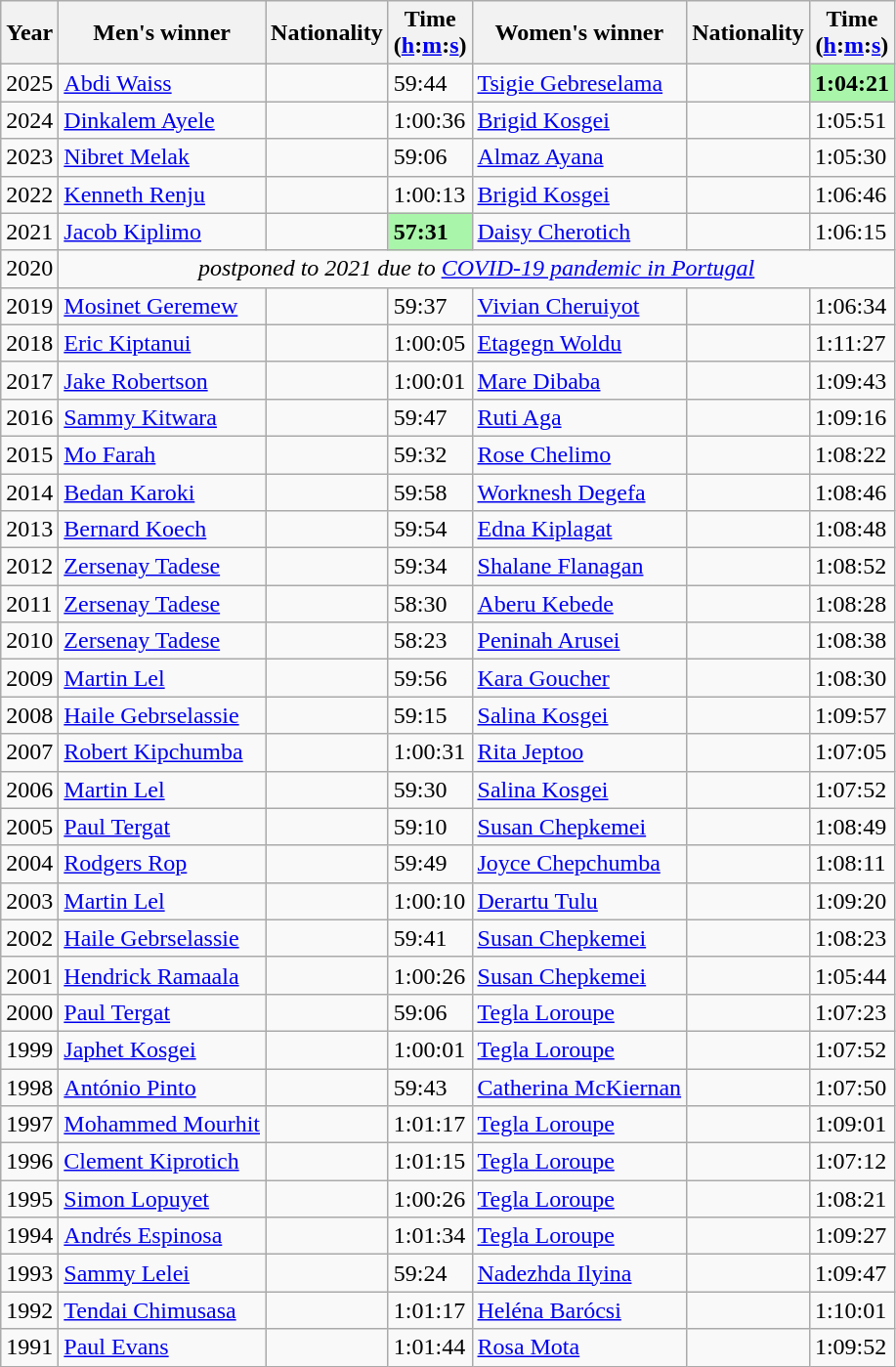<table class="wikitable sortable">
<tr>
<th>Year</th>
<th>Men's winner</th>
<th>Nationality</th>
<th>Time<br>(<a href='#'>h</a>:<a href='#'>m</a>:<a href='#'>s</a>)</th>
<th>Women's winner</th>
<th>Nationality</th>
<th>Time<br>(<a href='#'>h</a>:<a href='#'>m</a>:<a href='#'>s</a>)</th>
</tr>
<tr>
<td>2025</td>
<td><a href='#'>Abdi Waiss</a></td>
<td></td>
<td>59:44</td>
<td><a href='#'>Tsigie Gebreselama</a></td>
<td></td>
<td bgcolor=#A9F5A9><strong>1:04:21</strong></td>
</tr>
<tr>
<td>2024</td>
<td><a href='#'>Dinkalem Ayele</a></td>
<td></td>
<td>1:00:36</td>
<td><a href='#'>Brigid Kosgei</a></td>
<td></td>
<td>1:05:51</td>
</tr>
<tr>
<td>2023</td>
<td><a href='#'>Nibret Melak</a></td>
<td></td>
<td>59:06</td>
<td><a href='#'>Almaz Ayana</a></td>
<td></td>
<td>1:05:30</td>
</tr>
<tr>
<td>2022</td>
<td><a href='#'>Kenneth Renju</a></td>
<td></td>
<td>1:00:13</td>
<td><a href='#'>Brigid Kosgei</a></td>
<td></td>
<td>1:06:46</td>
</tr>
<tr>
<td>2021</td>
<td><a href='#'>Jacob Kiplimo</a></td>
<td></td>
<td bgcolor=#A9F5A9><strong>57:31</strong></td>
<td><a href='#'>Daisy Cherotich</a></td>
<td></td>
<td>1:06:15</td>
</tr>
<tr>
<td>2020</td>
<td colspan="6" align="center"><em>postponed to 2021 due to <a href='#'>COVID-19 pandemic in Portugal</a></em></td>
</tr>
<tr>
<td>2019</td>
<td><a href='#'>Mosinet Geremew</a></td>
<td></td>
<td>59:37</td>
<td><a href='#'>Vivian Cheruiyot</a></td>
<td></td>
<td>1:06:34</td>
</tr>
<tr>
<td>2018</td>
<td><a href='#'>Eric Kiptanui</a></td>
<td></td>
<td>1:00:05</td>
<td><a href='#'>Etagegn Woldu</a></td>
<td></td>
<td>1:11:27</td>
</tr>
<tr>
<td>2017</td>
<td><a href='#'>Jake Robertson</a></td>
<td></td>
<td>1:00:01</td>
<td><a href='#'>Mare Dibaba</a></td>
<td></td>
<td>1:09:43</td>
</tr>
<tr>
<td>2016</td>
<td><a href='#'>Sammy Kitwara</a></td>
<td></td>
<td>59:47</td>
<td><a href='#'>Ruti Aga</a></td>
<td></td>
<td>1:09:16</td>
</tr>
<tr>
<td>2015</td>
<td><a href='#'>Mo Farah</a></td>
<td></td>
<td>59:32</td>
<td><a href='#'>Rose Chelimo</a></td>
<td></td>
<td>1:08:22</td>
</tr>
<tr>
<td>2014</td>
<td><a href='#'>Bedan Karoki</a></td>
<td></td>
<td>59:58</td>
<td><a href='#'>Worknesh Degefa</a></td>
<td></td>
<td>1:08:46</td>
</tr>
<tr>
<td>2013</td>
<td><a href='#'>Bernard Koech</a></td>
<td></td>
<td>59:54</td>
<td><a href='#'>Edna Kiplagat</a></td>
<td></td>
<td>1:08:48</td>
</tr>
<tr>
<td>2012</td>
<td><a href='#'>Zersenay Tadese</a></td>
<td></td>
<td>59:34</td>
<td><a href='#'>Shalane Flanagan</a></td>
<td></td>
<td>1:08:52</td>
</tr>
<tr>
<td>2011</td>
<td><a href='#'>Zersenay Tadese</a></td>
<td></td>
<td>58:30</td>
<td><a href='#'>Aberu Kebede</a></td>
<td></td>
<td>1:08:28</td>
</tr>
<tr>
<td>2010</td>
<td><a href='#'>Zersenay Tadese</a></td>
<td></td>
<td>58:23</td>
<td><a href='#'>Peninah Arusei</a></td>
<td></td>
<td>1:08:38</td>
</tr>
<tr>
<td>2009</td>
<td><a href='#'>Martin Lel</a></td>
<td></td>
<td>59:56</td>
<td><a href='#'>Kara Goucher</a></td>
<td></td>
<td>1:08:30</td>
</tr>
<tr>
<td>2008</td>
<td><a href='#'>Haile Gebrselassie</a></td>
<td></td>
<td>59:15</td>
<td><a href='#'>Salina Kosgei</a></td>
<td></td>
<td>1:09:57</td>
</tr>
<tr>
<td>2007</td>
<td><a href='#'>Robert Kipchumba</a></td>
<td></td>
<td>1:00:31</td>
<td><a href='#'>Rita Jeptoo</a></td>
<td></td>
<td>1:07:05</td>
</tr>
<tr>
<td>2006</td>
<td><a href='#'>Martin Lel</a></td>
<td></td>
<td>59:30</td>
<td><a href='#'>Salina Kosgei</a></td>
<td></td>
<td>1:07:52</td>
</tr>
<tr>
<td>2005</td>
<td><a href='#'>Paul Tergat</a></td>
<td></td>
<td>59:10</td>
<td><a href='#'>Susan Chepkemei</a></td>
<td></td>
<td>1:08:49</td>
</tr>
<tr>
<td>2004</td>
<td><a href='#'>Rodgers Rop</a></td>
<td></td>
<td>59:49</td>
<td><a href='#'>Joyce Chepchumba</a></td>
<td></td>
<td>1:08:11</td>
</tr>
<tr>
<td>2003</td>
<td><a href='#'>Martin Lel</a></td>
<td></td>
<td>1:00:10</td>
<td><a href='#'>Derartu Tulu</a></td>
<td></td>
<td>1:09:20</td>
</tr>
<tr>
<td>2002</td>
<td><a href='#'>Haile Gebrselassie</a></td>
<td></td>
<td>59:41</td>
<td><a href='#'>Susan Chepkemei</a></td>
<td></td>
<td>1:08:23</td>
</tr>
<tr>
<td>2001</td>
<td><a href='#'>Hendrick Ramaala</a></td>
<td></td>
<td>1:00:26</td>
<td><a href='#'>Susan Chepkemei</a></td>
<td></td>
<td>1:05:44</td>
</tr>
<tr>
<td>2000</td>
<td><a href='#'>Paul Tergat</a></td>
<td></td>
<td>59:06</td>
<td><a href='#'>Tegla Loroupe</a></td>
<td></td>
<td>1:07:23</td>
</tr>
<tr>
<td>1999</td>
<td><a href='#'>Japhet Kosgei</a></td>
<td></td>
<td>1:00:01</td>
<td><a href='#'>Tegla Loroupe</a></td>
<td></td>
<td>1:07:52</td>
</tr>
<tr>
<td>1998</td>
<td><a href='#'>António Pinto</a></td>
<td></td>
<td>59:43</td>
<td><a href='#'>Catherina McKiernan</a></td>
<td></td>
<td>1:07:50</td>
</tr>
<tr>
<td>1997</td>
<td><a href='#'>Mohammed Mourhit</a></td>
<td></td>
<td>1:01:17</td>
<td><a href='#'>Tegla Loroupe</a></td>
<td></td>
<td>1:09:01</td>
</tr>
<tr>
<td>1996</td>
<td><a href='#'>Clement Kiprotich</a></td>
<td></td>
<td>1:01:15</td>
<td><a href='#'>Tegla Loroupe</a></td>
<td></td>
<td>1:07:12</td>
</tr>
<tr>
<td>1995</td>
<td><a href='#'>Simon Lopuyet</a></td>
<td></td>
<td>1:00:26</td>
<td><a href='#'>Tegla Loroupe</a></td>
<td></td>
<td>1:08:21</td>
</tr>
<tr>
<td>1994</td>
<td><a href='#'>Andrés Espinosa</a></td>
<td></td>
<td>1:01:34</td>
<td><a href='#'>Tegla Loroupe</a></td>
<td></td>
<td>1:09:27</td>
</tr>
<tr>
<td>1993</td>
<td><a href='#'>Sammy Lelei</a></td>
<td></td>
<td>59:24</td>
<td><a href='#'>Nadezhda Ilyina</a></td>
<td></td>
<td>1:09:47</td>
</tr>
<tr>
<td>1992</td>
<td><a href='#'>Tendai Chimusasa</a></td>
<td></td>
<td>1:01:17</td>
<td><a href='#'>Heléna Barócsi</a></td>
<td></td>
<td>1:10:01</td>
</tr>
<tr>
<td>1991</td>
<td><a href='#'>Paul Evans</a></td>
<td></td>
<td>1:01:44</td>
<td><a href='#'>Rosa Mota</a></td>
<td></td>
<td>1:09:52</td>
</tr>
</table>
